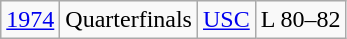<table class="wikitable">
<tr align="center">
<td><a href='#'>1974</a></td>
<td>Quarterfinals</td>
<td><a href='#'>USC</a></td>
<td>L 80–82</td>
</tr>
</table>
